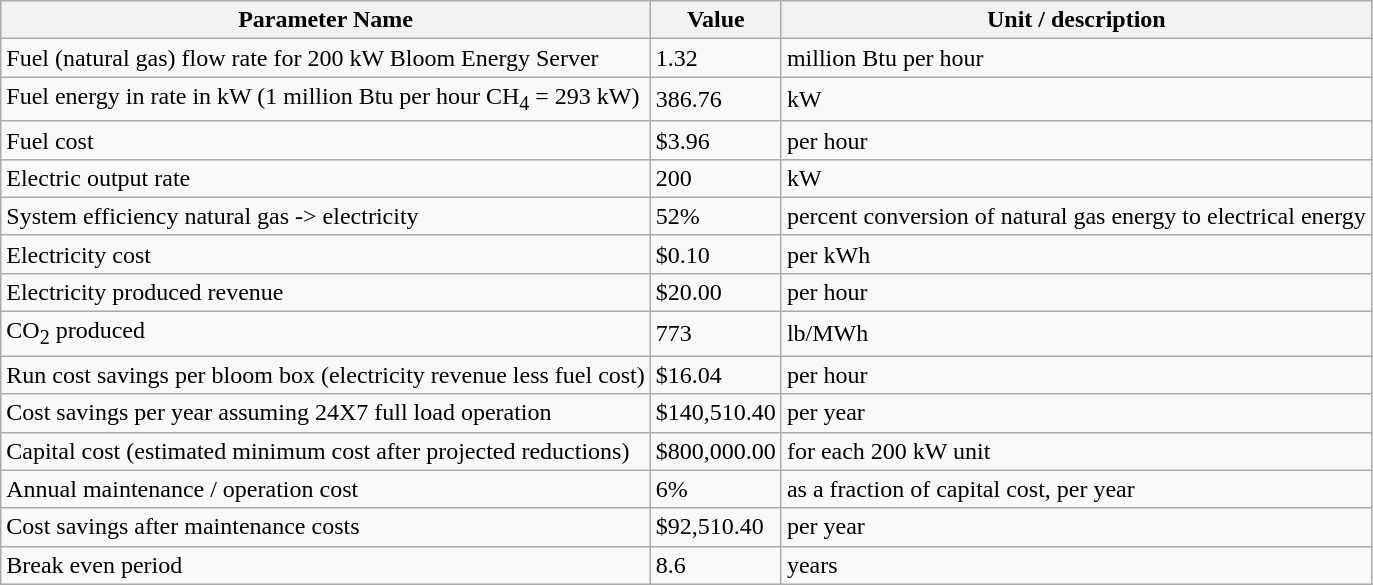<table class="wikitable">
<tr>
<th>Parameter Name</th>
<th>Value</th>
<th>Unit / description</th>
</tr>
<tr>
<td>Fuel (natural gas) flow rate for 200 kW Bloom Energy Server</td>
<td>1.32</td>
<td>million Btu per hour</td>
</tr>
<tr>
<td>Fuel energy in rate in kW (1 million Btu per hour CH<sub>4</sub> = 293 kW)</td>
<td>386.76</td>
<td>kW</td>
</tr>
<tr>
<td>Fuel cost</td>
<td>$3.96</td>
<td>per hour</td>
</tr>
<tr>
<td>Electric output rate</td>
<td>200</td>
<td>kW</td>
</tr>
<tr>
<td>System efficiency natural gas -> electricity</td>
<td>52%</td>
<td>percent conversion of natural gas energy to electrical energy</td>
</tr>
<tr>
<td>Electricity cost</td>
<td>$0.10</td>
<td>per kWh</td>
</tr>
<tr>
<td>Electricity produced revenue</td>
<td>$20.00</td>
<td>per hour</td>
</tr>
<tr>
<td>CO<sub>2</sub> produced</td>
<td>773</td>
<td>lb/MWh</td>
</tr>
<tr>
<td>Run cost savings per bloom box (electricity revenue less fuel cost)</td>
<td>$16.04</td>
<td>per hour</td>
</tr>
<tr>
<td>Cost savings per year assuming 24X7 full load operation</td>
<td>$140,510.40</td>
<td>per year</td>
</tr>
<tr>
<td>Capital cost (estimated minimum cost after projected reductions)</td>
<td>$800,000.00</td>
<td>for each 200 kW unit</td>
</tr>
<tr>
<td>Annual maintenance / operation cost</td>
<td>6%</td>
<td>as a fraction of capital cost, per year</td>
</tr>
<tr>
<td>Cost savings after maintenance costs</td>
<td>$92,510.40</td>
<td>per year</td>
</tr>
<tr>
<td>Break even period</td>
<td>8.6</td>
<td>years</td>
</tr>
</table>
